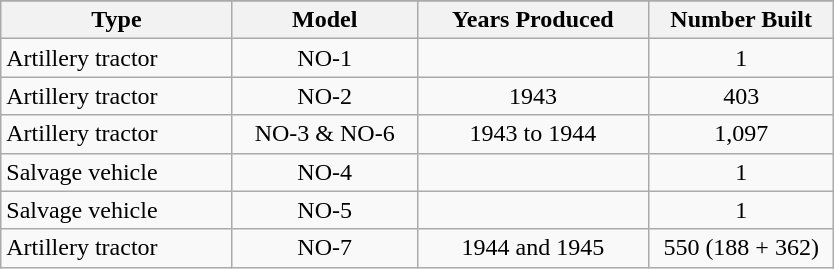<table class="wikitable">
<tr style="vertical-align:top; text-align:center;">
</tr>
<tr>
<th width="25%">Type</th>
<th width="20%">Model</th>
<th width="25%">Years Produced</th>
<th width="20%">Number Built</th>
</tr>
<tr style="vertical-align:top; text-align:center;">
<td style="text-align:left">Artillery tractor</td>
<td>NO-1</td>
<td></td>
<td>1</td>
</tr>
<tr style="vertical-align:top; text-align:center;">
<td style="text-align:left">Artillery tractor</td>
<td>NO-2</td>
<td>1943</td>
<td>403</td>
</tr>
<tr style="vertical-align:top; text-align:center;">
<td style="text-align:left">Artillery tractor</td>
<td>NO-3 & NO-6</td>
<td>1943 to 1944</td>
<td>1,097</td>
</tr>
<tr style="vertical-align:top; text-align:center;">
<td style="text-align:left">Salvage vehicle</td>
<td>NO-4</td>
<td></td>
<td>1</td>
</tr>
<tr style="vertical-align:top; text-align:center;">
<td style="text-align:left">Salvage vehicle</td>
<td>NO-5</td>
<td></td>
<td>1</td>
</tr>
<tr style="vertical-align:top; text-align:center;">
<td style="text-align:left">Artillery tractor</td>
<td>NO-7</td>
<td>1944 and 1945</td>
<td>550 (188 + 362)</td>
</tr>
</table>
